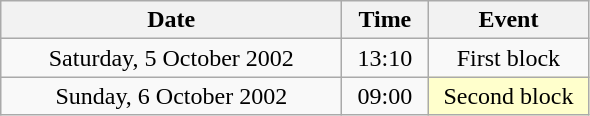<table class = "wikitable" style="text-align:center;">
<tr>
<th width=220>Date</th>
<th width=50>Time</th>
<th width=100>Event</th>
</tr>
<tr>
<td>Saturday, 5 October 2002</td>
<td>13:10</td>
<td>First block</td>
</tr>
<tr>
<td>Sunday, 6 October 2002</td>
<td>09:00</td>
<td bgcolor=ffffcc>Second block</td>
</tr>
</table>
